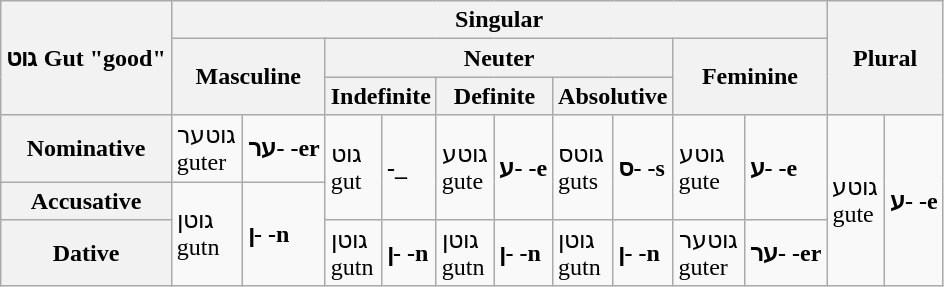<table class="wikitable">
<tr>
<th rowspan="3">גוט Gut "good"</th>
<th colspan="10">Singular</th>
<th colspan="2" rowspan="3">Plural</th>
</tr>
<tr>
<th colspan="2" rowspan="2">Masculine</th>
<th colspan="6">Neuter</th>
<th colspan="2" rowspan="2">Feminine</th>
</tr>
<tr>
<th colspan="2">Indefinite</th>
<th colspan="2">Definite</th>
<th colspan="2">Absolutive</th>
</tr>
<tr>
<th>Nominative</th>
<td>גוטער<br>guter</td>
<td><strong>ער- -er</strong></td>
<td rowspan="2">גוט<br>gut</td>
<td rowspan="2"><strong>-_</strong></td>
<td rowspan="2">גוטע<br>gute</td>
<td rowspan="2"><strong>ע- -e</strong></td>
<td rowspan="2">גוטס<br>guts</td>
<td rowspan="2"><strong>ס- -s</strong></td>
<td rowspan="2">גוטע<br>gute</td>
<td rowspan="2"><strong>ע- -e</strong></td>
<td rowspan="3">גוטע<br>gute</td>
<td rowspan="3"><strong>ע- -e</strong></td>
</tr>
<tr>
<th>Accusative</th>
<td rowspan="2">גוטן<br>gutn</td>
<td rowspan="2"><strong>ן- -n</strong></td>
</tr>
<tr>
<th>Dative</th>
<td>גוטן<br>gutn</td>
<td><strong>ן- -n</strong></td>
<td>גוטן<br>gutn</td>
<td><strong>ן- -n</strong></td>
<td>גוטן<br>gutn</td>
<td><strong>ן- -n</strong></td>
<td>גוטער<br>guter</td>
<td><strong>ער- -er</strong></td>
</tr>
</table>
